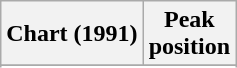<table class="wikitable sortable plainrowheaders" style="text-align:center;">
<tr>
<th scope="col">Chart (1991)</th>
<th scope="col">Peak<br>position</th>
</tr>
<tr>
</tr>
<tr>
</tr>
</table>
